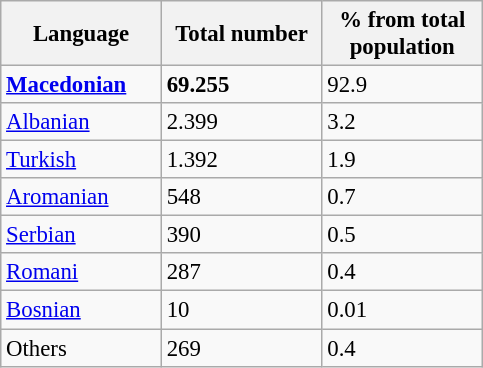<table class="wikitable sortable" style="font-size:95%;">
<tr>
<th style="width:100px;">Language</th>
<th style="width:100px;">Total number</th>
<th style="width:100px;">% from total population</th>
</tr>
<tr>
<td><strong><a href='#'>Macedonian</a></strong></td>
<td><strong>69.255</strong></td>
<td>92.9</td>
</tr>
<tr>
<td><a href='#'>Albanian</a></td>
<td>2.399</td>
<td>3.2</td>
</tr>
<tr>
<td><a href='#'>Turkish</a></td>
<td>1.392</td>
<td>1.9</td>
</tr>
<tr>
<td><a href='#'>Aromanian</a></td>
<td>548</td>
<td>0.7</td>
</tr>
<tr>
<td><a href='#'>Serbian</a></td>
<td>390</td>
<td>0.5</td>
</tr>
<tr>
<td><a href='#'>Romani</a></td>
<td>287</td>
<td>0.4</td>
</tr>
<tr>
<td><a href='#'>Bosnian</a></td>
<td>10</td>
<td>0.01</td>
</tr>
<tr>
<td>Others</td>
<td>269</td>
<td>0.4</td>
</tr>
</table>
